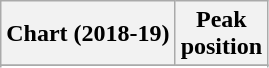<table class="wikitable plainrowheaders" style="text-align:center;">
<tr>
<th>Chart (2018-19)</th>
<th>Peak<br>position</th>
</tr>
<tr>
</tr>
<tr>
</tr>
<tr>
</tr>
</table>
